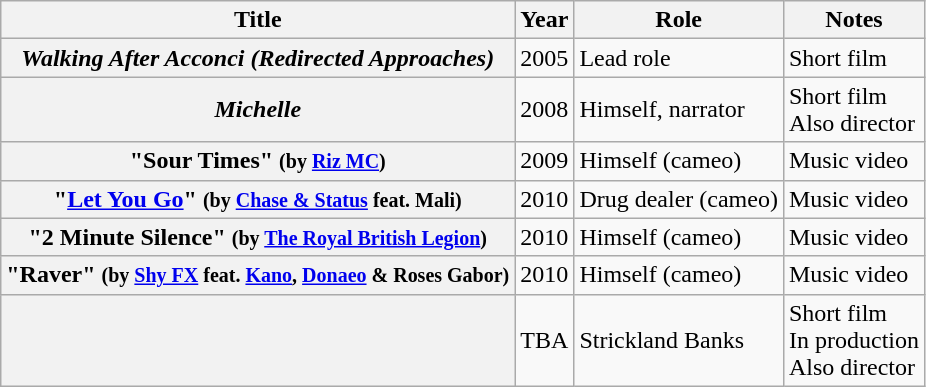<table class="wikitable sortable plainrowheaders">
<tr>
<th scope="col">Title</th>
<th scope="col">Year</th>
<th scope="col">Role</th>
<th scope="col" class="unsortable">Notes</th>
</tr>
<tr>
<th scope="row"><em>Walking After Acconci (Redirected Approaches)</em></th>
<td style="text-align:center;">2005</td>
<td>Lead role</td>
<td>Short film</td>
</tr>
<tr>
<th scope="row"><em>Michelle</em></th>
<td style="text-align:center;">2008</td>
<td>Himself, narrator</td>
<td>Short film <br>Also director</td>
</tr>
<tr>
<th scope="row">"Sour Times" <small>(by <a href='#'>Riz MC</a>)</small></th>
<td style="text-align:center;">2009</td>
<td>Himself (cameo)</td>
<td>Music video</td>
</tr>
<tr>
<th scope="row">"<a href='#'>Let You Go</a>" <small>(by <a href='#'>Chase & Status</a> feat. Mali)</small></th>
<td style="text-align:center;">2010</td>
<td>Drug dealer (cameo)</td>
<td>Music video</td>
</tr>
<tr>
<th scope="row">"2 Minute Silence" <small>(by <a href='#'>The Royal British Legion</a>)</small></th>
<td style="text-align:center;">2010</td>
<td>Himself (cameo)</td>
<td>Music video</td>
</tr>
<tr>
<th scope="row">"Raver" <small> (by <a href='#'>Shy FX</a> feat. <a href='#'>Kano</a>, <a href='#'>Donaeo</a> & Roses Gabor)</small></th>
<td style="text-align:center;">2010</td>
<td>Himself (cameo)</td>
<td>Music video</td>
</tr>
<tr>
<th scope="row"><em></em></th>
<td style="text-align:center;">TBA</td>
<td>Strickland Banks</td>
<td>Short film <br>In production <br>Also director</td>
</tr>
</table>
